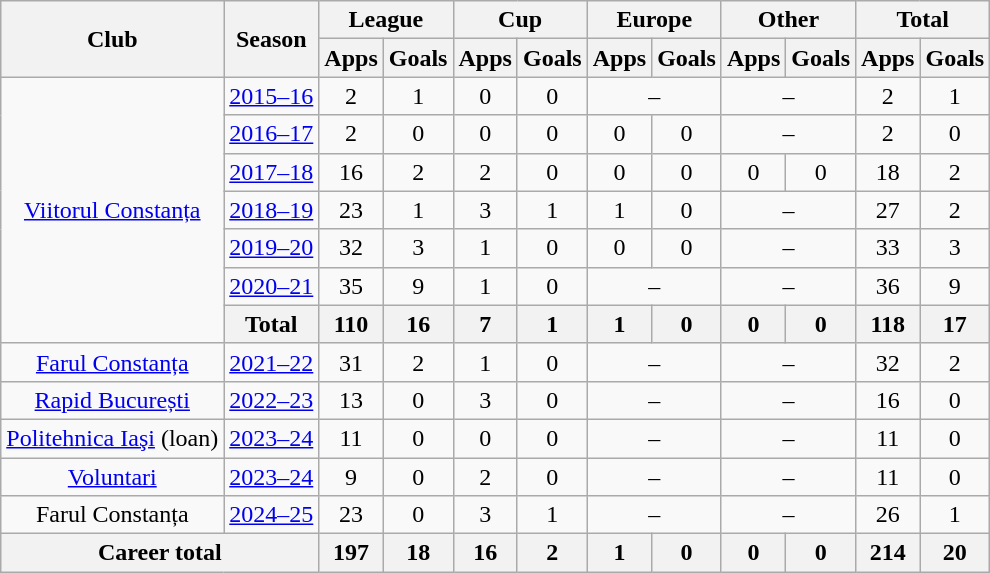<table class="wikitable" style="font-size:100%; text-align: center;">
<tr>
<th rowspan="2">Club</th>
<th rowspan="2">Season</th>
<th colspan="2">League</th>
<th colspan="2">Cup</th>
<th colspan="2">Europe</th>
<th colspan="2">Other</th>
<th colspan="2">Total</th>
</tr>
<tr>
<th>Apps</th>
<th>Goals</th>
<th>Apps</th>
<th>Goals</th>
<th>Apps</th>
<th>Goals</th>
<th>Apps</th>
<th>Goals</th>
<th>Apps</th>
<th>Goals</th>
</tr>
<tr>
<td rowspan="7"><a href='#'>Viitorul Constanța</a></td>
<td><a href='#'>2015–16</a></td>
<td>2</td>
<td>1</td>
<td>0</td>
<td>0</td>
<td colspan="2">–</td>
<td colspan="2">–</td>
<td>2</td>
<td>1</td>
</tr>
<tr>
<td><a href='#'>2016–17</a></td>
<td>2</td>
<td>0</td>
<td>0</td>
<td>0</td>
<td>0</td>
<td>0</td>
<td colspan="2">–</td>
<td>2</td>
<td>0</td>
</tr>
<tr>
<td><a href='#'>2017–18</a></td>
<td>16</td>
<td>2</td>
<td>2</td>
<td>0</td>
<td>0</td>
<td>0</td>
<td>0</td>
<td>0</td>
<td>18</td>
<td>2</td>
</tr>
<tr>
<td><a href='#'>2018–19</a></td>
<td>23</td>
<td>1</td>
<td>3</td>
<td>1</td>
<td>1</td>
<td>0</td>
<td colspan="2">–</td>
<td>27</td>
<td>2</td>
</tr>
<tr>
<td><a href='#'>2019–20</a></td>
<td>32</td>
<td>3</td>
<td>1</td>
<td>0</td>
<td>0</td>
<td>0</td>
<td colspan="2">–</td>
<td>33</td>
<td>3</td>
</tr>
<tr>
<td><a href='#'>2020–21</a></td>
<td>35</td>
<td>9</td>
<td>1</td>
<td>0</td>
<td colspan="2">–</td>
<td colspan="2">–</td>
<td>36</td>
<td>9</td>
</tr>
<tr>
<th>Total</th>
<th>110</th>
<th>16</th>
<th>7</th>
<th>1</th>
<th>1</th>
<th>0</th>
<th>0</th>
<th>0</th>
<th>118</th>
<th>17</th>
</tr>
<tr>
<td rowspan="1"><a href='#'>Farul Constanța</a></td>
<td><a href='#'>2021–22</a></td>
<td>31</td>
<td>2</td>
<td>1</td>
<td>0</td>
<td colspan="2">–</td>
<td colspan="2">–</td>
<td>32</td>
<td>2</td>
</tr>
<tr>
<td rowspan="1"><a href='#'>Rapid București</a></td>
<td><a href='#'>2022–23</a></td>
<td>13</td>
<td>0</td>
<td>3</td>
<td>0</td>
<td colspan="2">–</td>
<td colspan="2">–</td>
<td>16</td>
<td>0</td>
</tr>
<tr>
<td><a href='#'>Politehnica Iaşi</a> (loan)</td>
<td><a href='#'>2023–24</a></td>
<td>11</td>
<td>0</td>
<td>0</td>
<td>0</td>
<td colspan="2">–</td>
<td colspan="2">–</td>
<td>11</td>
<td>0</td>
</tr>
<tr>
<td><a href='#'>Voluntari</a></td>
<td><a href='#'>2023–24</a></td>
<td>9</td>
<td>0</td>
<td>2</td>
<td>0</td>
<td colspan="2">–</td>
<td colspan="2">–</td>
<td>11</td>
<td>0</td>
</tr>
<tr>
<td>Farul Constanța</td>
<td><a href='#'>2024–25</a></td>
<td>23</td>
<td>0</td>
<td>3</td>
<td>1</td>
<td colspan="2">–</td>
<td colspan="2">–</td>
<td>26</td>
<td>1</td>
</tr>
<tr>
<th colspan="2">Career total</th>
<th>197</th>
<th>18</th>
<th>16</th>
<th>2</th>
<th>1</th>
<th>0</th>
<th>0</th>
<th>0</th>
<th>214</th>
<th>20</th>
</tr>
</table>
